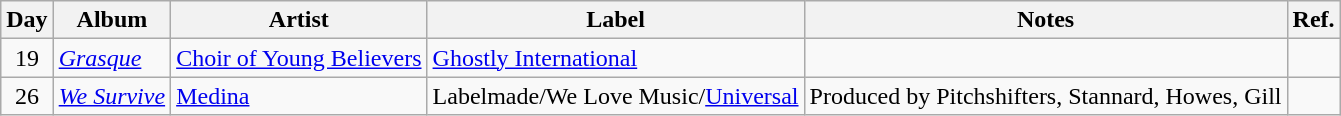<table class="wikitable">
<tr>
<th>Day</th>
<th>Album</th>
<th>Artist</th>
<th>Label</th>
<th>Notes</th>
<th>Ref.</th>
</tr>
<tr>
<td rowspan="1" style="text-align:center;">19</td>
<td><em><a href='#'>Grasque</a></em></td>
<td><a href='#'>Choir of Young Believers</a></td>
<td><a href='#'>Ghostly International</a></td>
<td></td>
<td style="text-align:center;"></td>
</tr>
<tr>
<td rowspan="1" style="text-align:center;">26</td>
<td><em><a href='#'>We Survive</a></em></td>
<td><a href='#'>Medina</a></td>
<td>Labelmade/We Love Music/<a href='#'>Universal</a></td>
<td>Produced by Pitchshifters, Stannard, Howes, Gill</td>
<td style="text-align:center;"></td>
</tr>
</table>
